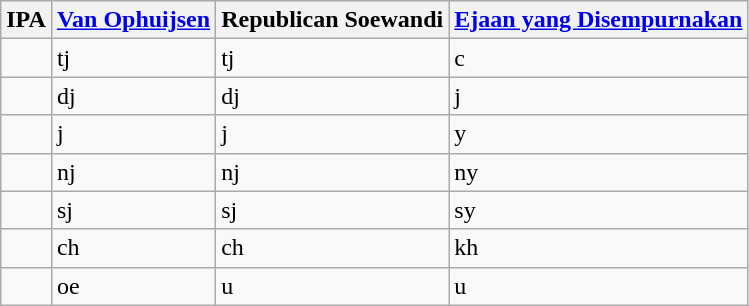<table class="wikitable">
<tr>
<th>IPA</th>
<th><a href='#'>Van Ophuijsen</a></th>
<th>Republican Soewandi</th>
<th><a href='#'>Ejaan yang Disempurnakan</a></th>
</tr>
<tr>
<td></td>
<td>tj</td>
<td>tj</td>
<td>c</td>
</tr>
<tr>
<td></td>
<td>dj</td>
<td>dj</td>
<td>j</td>
</tr>
<tr>
<td></td>
<td>j</td>
<td>j</td>
<td>y</td>
</tr>
<tr>
<td></td>
<td>nj</td>
<td>nj</td>
<td>ny</td>
</tr>
<tr>
<td></td>
<td>sj</td>
<td>sj</td>
<td>sy</td>
</tr>
<tr>
<td></td>
<td>ch</td>
<td>ch</td>
<td>kh</td>
</tr>
<tr>
<td></td>
<td>oe</td>
<td>u</td>
<td>u</td>
</tr>
</table>
